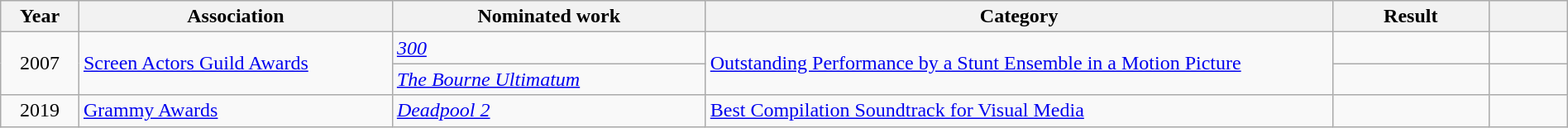<table class="wikitable plainrowheaders" style="width:100%;">
<tr>
<th scope="col" style="width:5%;">Year</th>
<th scope="col" style="width:20%;">Association</th>
<th scope="col" style="width:20%;">Nominated work</th>
<th scope="col" style="width:40%;">Category</th>
<th scope="col" style="width:10%;">Result</th>
<th scope="col" style="width:5%;"></th>
</tr>
<tr>
<td align="center" rowspan="2">2007</td>
<td rowspan="2"><a href='#'>Screen Actors Guild Awards</a></td>
<td><em><a href='#'>300</a></em></td>
<td rowspan="2"><a href='#'>Outstanding Performance by a Stunt Ensemble in a Motion Picture</a></td>
<td></td>
<td align="center"></td>
</tr>
<tr>
<td><em><a href='#'>The Bourne Ultimatum</a></em></td>
<td></td>
<td align="center"></td>
</tr>
<tr>
<td align="center">2019</td>
<td><a href='#'>Grammy Awards</a></td>
<td><em><a href='#'>Deadpool 2</a></em></td>
<td><a href='#'>Best Compilation Soundtrack for Visual Media</a></td>
<td></td>
<td align="center"></td>
</tr>
</table>
